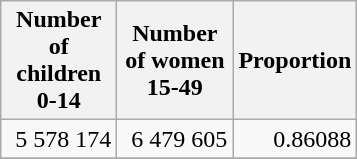<table class="wikitable">
<tr>
<th width="70">Number of children 0-14</th>
<th width="70pt">Number of women 15-49</th>
<th width="70">Proportion</th>
</tr>
<tr>
<td align="right">5 578 174</td>
<td align="right">6 479 605</td>
<td align="right">0.86088</td>
</tr>
<tr>
</tr>
</table>
